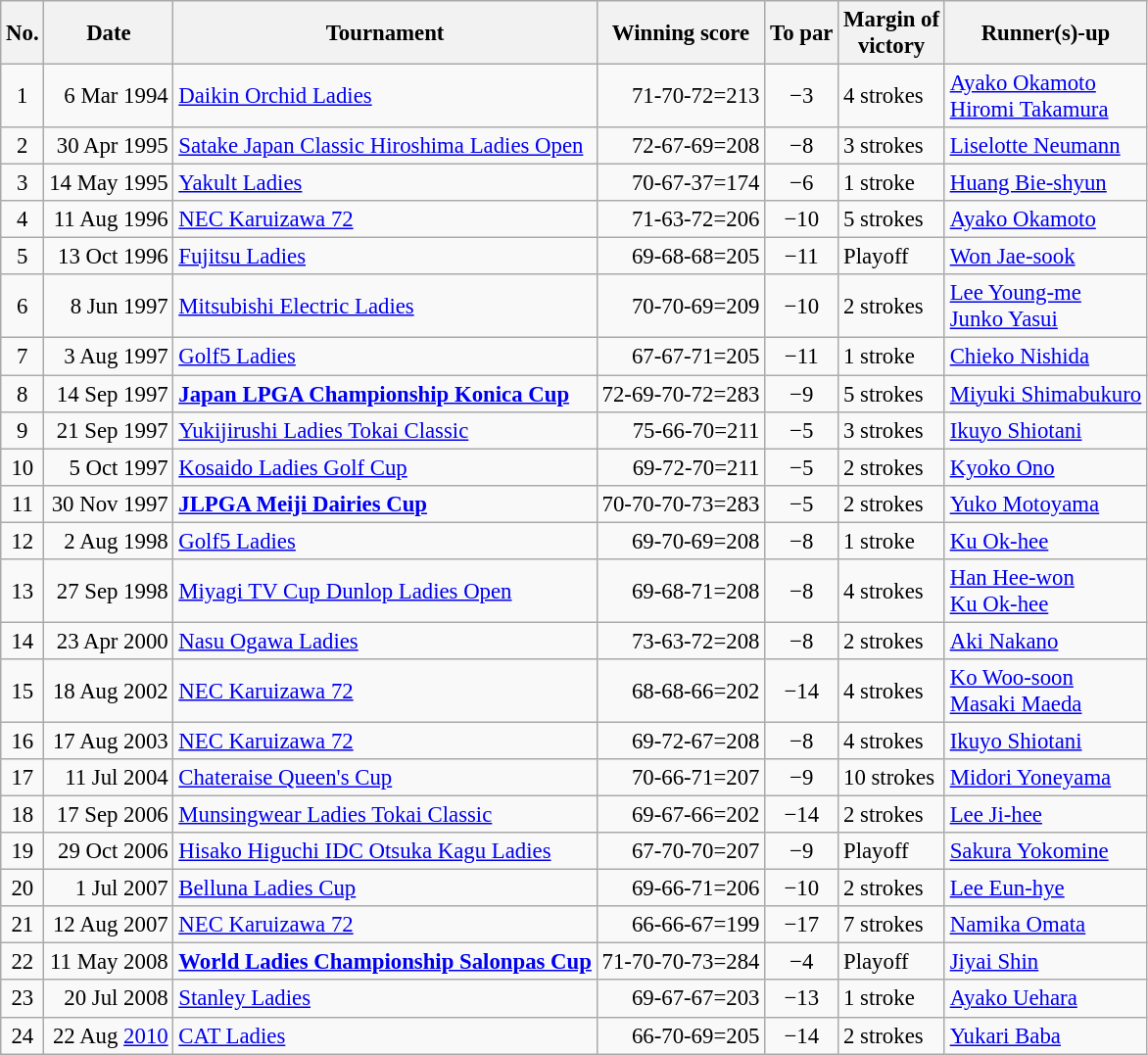<table class="wikitable" style="font-size:95%;">
<tr>
<th>No.</th>
<th>Date</th>
<th>Tournament</th>
<th>Winning score</th>
<th>To par</th>
<th>Margin of<br>victory</th>
<th>Runner(s)-up</th>
</tr>
<tr>
<td align=center>1</td>
<td align=right>6 Mar 1994</td>
<td><a href='#'>Daikin Orchid Ladies</a></td>
<td align=right>71-70-72=213</td>
<td align=center>−3</td>
<td>4 strokes</td>
<td> <a href='#'>Ayako Okamoto</a><br> <a href='#'>Hiromi Takamura</a></td>
</tr>
<tr>
<td align=center>2</td>
<td align=right>30 Apr 1995</td>
<td><a href='#'>Satake Japan Classic Hiroshima Ladies Open</a></td>
<td align=right>72-67-69=208</td>
<td align=center>−8</td>
<td>3 strokes</td>
<td> <a href='#'>Liselotte Neumann</a></td>
</tr>
<tr>
<td align=center>3</td>
<td align=right>14 May 1995</td>
<td><a href='#'>Yakult Ladies</a></td>
<td align=right>70-67-37=174</td>
<td align=center>−6</td>
<td>1 stroke</td>
<td> <a href='#'>Huang Bie-shyun</a></td>
</tr>
<tr>
<td align=center>4</td>
<td align=right>11 Aug 1996</td>
<td><a href='#'>NEC Karuizawa 72</a></td>
<td align=right>71-63-72=206</td>
<td align=center>−10</td>
<td>5 strokes</td>
<td> <a href='#'>Ayako Okamoto</a></td>
</tr>
<tr>
<td align=center>5</td>
<td align=right>13 Oct 1996</td>
<td><a href='#'>Fujitsu Ladies</a></td>
<td align=right>69-68-68=205</td>
<td align=center>−11</td>
<td>Playoff</td>
<td> <a href='#'>Won Jae-sook</a></td>
</tr>
<tr>
<td align=center>6</td>
<td align=right>8 Jun 1997</td>
<td><a href='#'>Mitsubishi Electric Ladies</a></td>
<td align=right>70-70-69=209</td>
<td align=center>−10</td>
<td>2 strokes</td>
<td> <a href='#'>Lee Young-me</a><br> <a href='#'>Junko Yasui</a></td>
</tr>
<tr>
<td align=center>7</td>
<td align=right>3 Aug 1997</td>
<td><a href='#'>Golf5 Ladies</a></td>
<td align=right>67-67-71=205</td>
<td align=center>−11</td>
<td>1 stroke</td>
<td> <a href='#'>Chieko Nishida</a></td>
</tr>
<tr>
<td align=center>8</td>
<td align=right>14 Sep 1997</td>
<td><strong><a href='#'>Japan LPGA Championship Konica Cup</a></strong></td>
<td align=right>72-69-70-72=283</td>
<td align=center>−9</td>
<td>5 strokes</td>
<td> <a href='#'>Miyuki Shimabukuro</a></td>
</tr>
<tr>
<td align=center>9</td>
<td align=right>21 Sep 1997</td>
<td><a href='#'>Yukijirushi Ladies Tokai Classic</a></td>
<td align=right>75-66-70=211</td>
<td align=center>−5</td>
<td>3 strokes</td>
<td> <a href='#'>Ikuyo Shiotani</a></td>
</tr>
<tr>
<td align=center>10</td>
<td align=right>5 Oct 1997</td>
<td><a href='#'>Kosaido Ladies Golf Cup</a></td>
<td align=right>69-72-70=211</td>
<td align=center>−5</td>
<td>2 strokes</td>
<td> <a href='#'>Kyoko Ono</a></td>
</tr>
<tr>
<td align=center>11</td>
<td align=right>30 Nov 1997</td>
<td><strong><a href='#'>JLPGA Meiji Dairies Cup</a></strong></td>
<td align=right>70-70-70-73=283</td>
<td align=center>−5</td>
<td>2 strokes</td>
<td> <a href='#'>Yuko Motoyama</a></td>
</tr>
<tr>
<td align=center>12</td>
<td align=right>2 Aug 1998</td>
<td><a href='#'>Golf5 Ladies</a></td>
<td align=right>69-70-69=208</td>
<td align=center>−8</td>
<td>1 stroke</td>
<td> <a href='#'>Ku Ok-hee</a></td>
</tr>
<tr>
<td align=center>13</td>
<td align=right>27 Sep 1998</td>
<td><a href='#'>Miyagi TV Cup Dunlop Ladies Open</a></td>
<td align=right>69-68-71=208</td>
<td align=center>−8</td>
<td>4 strokes</td>
<td> <a href='#'>Han Hee-won</a><br> <a href='#'>Ku Ok-hee</a></td>
</tr>
<tr>
<td align=center>14</td>
<td align=right>23 Apr 2000</td>
<td><a href='#'>Nasu Ogawa Ladies</a></td>
<td align=right>73-63-72=208</td>
<td align=center>−8</td>
<td>2 strokes</td>
<td> <a href='#'>Aki Nakano</a></td>
</tr>
<tr>
<td align=center>15</td>
<td align=right>18 Aug 2002</td>
<td><a href='#'>NEC Karuizawa 72</a></td>
<td align=right>68-68-66=202</td>
<td align=center>−14</td>
<td>4 strokes</td>
<td> <a href='#'>Ko Woo-soon</a><br> <a href='#'>Masaki Maeda</a></td>
</tr>
<tr>
<td align=center>16</td>
<td align=right>17 Aug 2003</td>
<td><a href='#'>NEC Karuizawa 72</a></td>
<td align=right>69-72-67=208</td>
<td align=center>−8</td>
<td>4 strokes</td>
<td> <a href='#'>Ikuyo Shiotani</a></td>
</tr>
<tr>
<td align=center>17</td>
<td align=right>11 Jul 2004</td>
<td><a href='#'>Chateraise Queen's Cup</a></td>
<td align=right>70-66-71=207</td>
<td align=center>−9</td>
<td>10 strokes</td>
<td> <a href='#'>Midori Yoneyama</a></td>
</tr>
<tr>
<td align=center>18</td>
<td align=right>17 Sep 2006</td>
<td><a href='#'>Munsingwear Ladies Tokai Classic</a></td>
<td align=right>69-67-66=202</td>
<td align=center>−14</td>
<td>2 strokes</td>
<td> <a href='#'>Lee Ji-hee</a></td>
</tr>
<tr>
<td align=center>19</td>
<td align=right>29 Oct 2006</td>
<td><a href='#'>Hisako Higuchi IDC Otsuka Kagu Ladies</a></td>
<td align=right>67-70-70=207</td>
<td align=center>−9</td>
<td>Playoff</td>
<td> <a href='#'>Sakura Yokomine</a></td>
</tr>
<tr>
<td align=center>20</td>
<td align=right>1 Jul 2007</td>
<td><a href='#'>Belluna Ladies Cup</a></td>
<td align=right>69-66-71=206</td>
<td align=center>−10</td>
<td>2 strokes</td>
<td> <a href='#'>Lee Eun-hye</a></td>
</tr>
<tr>
<td align=center>21</td>
<td align=right>12 Aug 2007</td>
<td><a href='#'>NEC Karuizawa 72</a></td>
<td align=right>66-66-67=199</td>
<td align=center>−17</td>
<td>7 strokes</td>
<td> <a href='#'>Namika Omata</a></td>
</tr>
<tr>
<td align=center>22</td>
<td align=right>11 May 2008</td>
<td><strong><a href='#'>World Ladies Championship Salonpas Cup</a></strong></td>
<td align=right>71-70-70-73=284</td>
<td align=center>−4</td>
<td>Playoff</td>
<td> <a href='#'>Jiyai Shin</a></td>
</tr>
<tr>
<td align=center>23</td>
<td align=right>20 Jul 2008</td>
<td><a href='#'>Stanley Ladies</a></td>
<td align=right>69-67-67=203</td>
<td align=center>−13</td>
<td>1 stroke</td>
<td> <a href='#'>Ayako Uehara</a></td>
</tr>
<tr>
<td align=center>24</td>
<td align=right>22 Aug <a href='#'>2010</a></td>
<td><a href='#'>CAT Ladies</a></td>
<td align=right>66-70-69=205</td>
<td align=center>−14</td>
<td>2 strokes</td>
<td> <a href='#'>Yukari Baba</a></td>
</tr>
</table>
